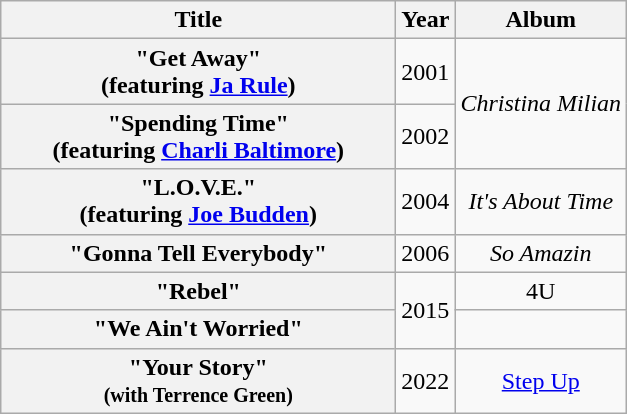<table class="wikitable plainrowheaders" style="text-align:center;" border="1">
<tr>
<th scope="col" style="width:16em;">Title</th>
<th scope="col">Year</th>
<th scope="col">Album</th>
</tr>
<tr>
<th Scope="row">"Get Away" <br><span>(featuring <a href='#'>Ja Rule</a>)</span></th>
<td>2001</td>
<td rowspan="2"><em>Christina Milian</em></td>
</tr>
<tr>
<th Scope="row">"Spending Time" <br><span>(featuring <a href='#'>Charli Baltimore</a>)</span></th>
<td>2002</td>
</tr>
<tr>
<th Scope="row">"L.O.V.E." <br><span>(featuring <a href='#'>Joe Budden</a>)</span></th>
<td>2004</td>
<td><em>It's About Time</em></td>
</tr>
<tr>
<th Scope="row">"Gonna Tell Everybody"</th>
<td>2006</td>
<td rowspan="1"><em>So Amazin<strong></td>
</tr>
<tr>
<th Scope="row">"Rebel"</th>
<td rowspan="2">2015</td>
<td></em>4U<em></td>
</tr>
<tr>
<th Scope="row">"We Ain't Worried"</th>
<td></td>
</tr>
<tr>
<th Scope="row">"Your Story"<br><small>(with Terrence Green)</small></th>
<td>2022</td>
<td></em><a href='#'>Step Up</a><em></td>
</tr>
</table>
